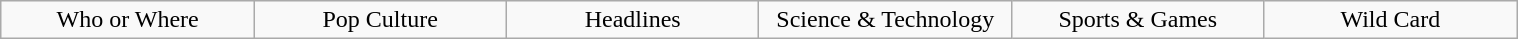<table class="wikitable" style="text-align: center; width: 80%; margin: 1em auto;">
<tr>
<td style="width:70pt;">Who or Where</td>
<td style="width:70pt;">Pop Culture</td>
<td style="width:70pt;">Headlines</td>
<td style="width:70pt;">Science & Technology</td>
<td style="width:70pt;">Sports & Games</td>
<td style="width:70pt;">Wild Card</td>
</tr>
</table>
